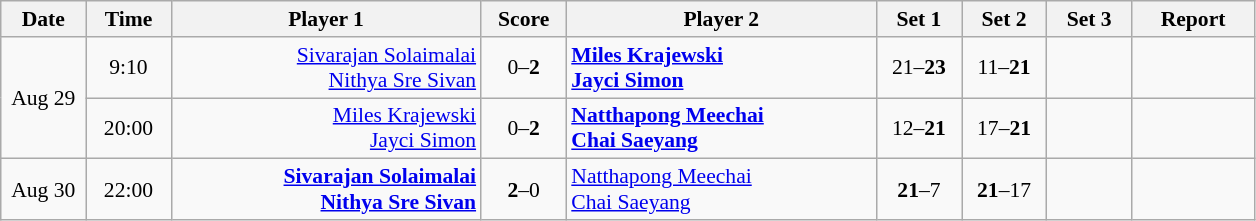<table class="nowrap wikitable" style="font-size:90%; text-align:center">
<tr>
<th width="50">Date</th>
<th width="50">Time</th>
<th width="200">Player 1</th>
<th width="50">Score</th>
<th width="200">Player 2</th>
<th width="50">Set 1</th>
<th width="50">Set 2</th>
<th width="50">Set 3</th>
<th width="75">Report</th>
</tr>
<tr>
<td rowspan="2">Aug 29</td>
<td>9:10</td>
<td align="right"><a href='#'>Sivarajan Solaimalai</a> <br><a href='#'>Nithya Sre Sivan</a> </td>
<td>0–<strong>2</strong></td>
<td align="left"><strong> <a href='#'>Miles Krajewski</a><br> <a href='#'>Jayci Simon</a></strong></td>
<td>21–<strong>23</strong></td>
<td>11–<strong>21</strong></td>
<td></td>
<td></td>
</tr>
<tr>
<td>20:00</td>
<td align="right"><a href='#'>Miles Krajewski</a> <br><a href='#'>Jayci Simon</a> </td>
<td>0–<strong>2</strong></td>
<td align="left"><strong> <a href='#'>Natthapong Meechai</a><br> <a href='#'>Chai Saeyang</a></strong></td>
<td>12–<strong>21</strong></td>
<td>17–<strong>21</strong></td>
<td></td>
<td></td>
</tr>
<tr>
<td>Aug 30</td>
<td>22:00</td>
<td align="right"><strong><a href='#'>Sivarajan Solaimalai</a> <br><a href='#'>Nithya Sre Sivan</a> </strong></td>
<td><strong>2</strong>–0</td>
<td align="left"> <a href='#'>Natthapong Meechai</a><br> <a href='#'>Chai Saeyang</a></td>
<td><strong>21</strong>–7</td>
<td><strong>21</strong>–17</td>
<td></td>
<td></td>
</tr>
</table>
